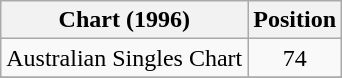<table class="wikitable sortable">
<tr>
<th>Chart (1996)</th>
<th>Position</th>
</tr>
<tr>
<td>Australian Singles Chart</td>
<td style="text-align:center;">74</td>
</tr>
<tr>
</tr>
</table>
